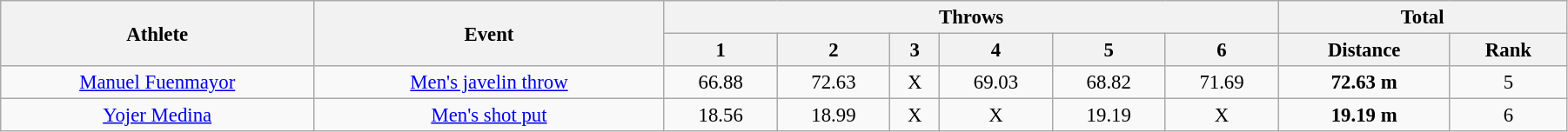<table class="wikitable" style="font-size:95%; text-align:center;" width="95%">
<tr>
<th rowspan="2">Athlete</th>
<th rowspan="2">Event</th>
<th colspan="6">Throws</th>
<th colspan="2">Total</th>
</tr>
<tr>
<th>1</th>
<th>2</th>
<th>3</th>
<th>4</th>
<th>5</th>
<th>6</th>
<th>Distance</th>
<th>Rank</th>
</tr>
<tr>
<td width=20%><a href='#'>Manuel Fuenmayor</a></td>
<td><a href='#'>Men's javelin throw</a></td>
<td>66.88</td>
<td>72.63</td>
<td>X</td>
<td>69.03</td>
<td>68.82</td>
<td>71.69</td>
<td><strong>72.63 m </strong></td>
<td>5</td>
</tr>
<tr>
<td width=20%><a href='#'>Yojer Medina</a></td>
<td><a href='#'>Men's shot put</a></td>
<td>18.56</td>
<td>18.99</td>
<td>X</td>
<td>X</td>
<td>19.19</td>
<td>X</td>
<td><strong>19.19 m </strong></td>
<td>6</td>
</tr>
</table>
